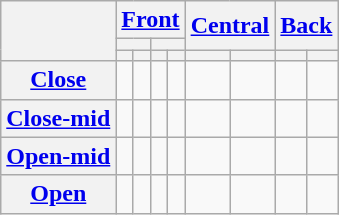<table class="wikitable" style="text-align: center;">
<tr>
<th rowspan="3"></th>
<th colspan="4"><a href='#'>Front</a></th>
<th colspan="2" rowspan="2"><a href='#'>Central</a></th>
<th colspan="2" rowspan="2"><a href='#'>Back</a></th>
</tr>
<tr>
<th colspan="2"></th>
<th colspan="2"></th>
</tr>
<tr>
<th></th>
<th></th>
<th></th>
<th></th>
<th></th>
<th></th>
<th></th>
<th></th>
</tr>
<tr>
<th><a href='#'>Close</a></th>
<td></td>
<td></td>
<td></td>
<td></td>
<td></td>
<td></td>
<td></td>
<td></td>
</tr>
<tr>
<th><a href='#'>Close-mid</a></th>
<td></td>
<td></td>
<td></td>
<td></td>
<td></td>
<td></td>
<td></td>
<td></td>
</tr>
<tr>
<th><a href='#'>Open-mid</a></th>
<td></td>
<td></td>
<td></td>
<td></td>
<td></td>
<td></td>
<td></td>
<td></td>
</tr>
<tr>
<th><a href='#'>Open</a></th>
<td></td>
<td></td>
<td></td>
<td></td>
<td></td>
<td></td>
<td></td>
<td></td>
</tr>
</table>
